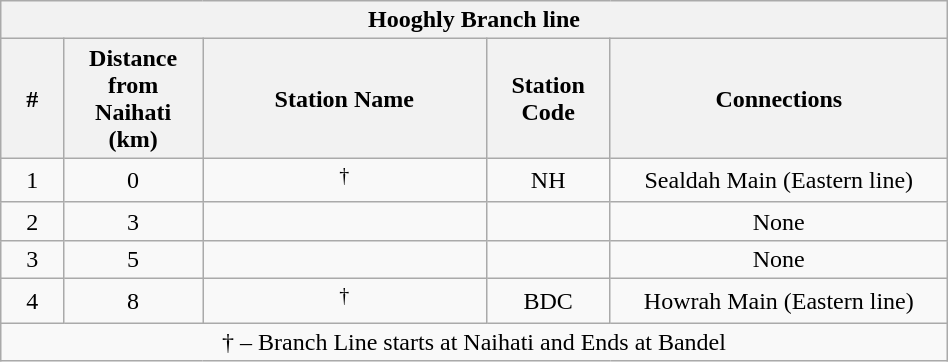<table class="wikitable" style="text-align:center; width:50%;">
<tr>
<th colspan="5"><strong>Hooghly Branch line</strong></th>
</tr>
<tr>
<th style="width:1%;">#</th>
<th style="width:1%;">Distance from Naihati (km)</th>
<th style="width:5%;">Station Name</th>
<th style="width:1%;">Station Code</th>
<th style="width:5%;">Connections</th>
</tr>
<tr>
<td>1</td>
<td>0</td>
<td><strong></strong><sup>†</sup></td>
<td>NH</td>
<td>Sealdah Main (Eastern line)</td>
</tr>
<tr>
<td>2</td>
<td>3</td>
<td></td>
<td></td>
<td>None</td>
</tr>
<tr>
<td>3</td>
<td>5</td>
<td></td>
<td></td>
<td>None</td>
</tr>
<tr>
<td>4</td>
<td>8</td>
<td><strong></strong><sup>†</sup></td>
<td>BDC</td>
<td>Howrah Main (Eastern line)</td>
</tr>
<tr>
<td colspan="5">† – Branch Line starts at Naihati and Ends at Bandel</td>
</tr>
</table>
